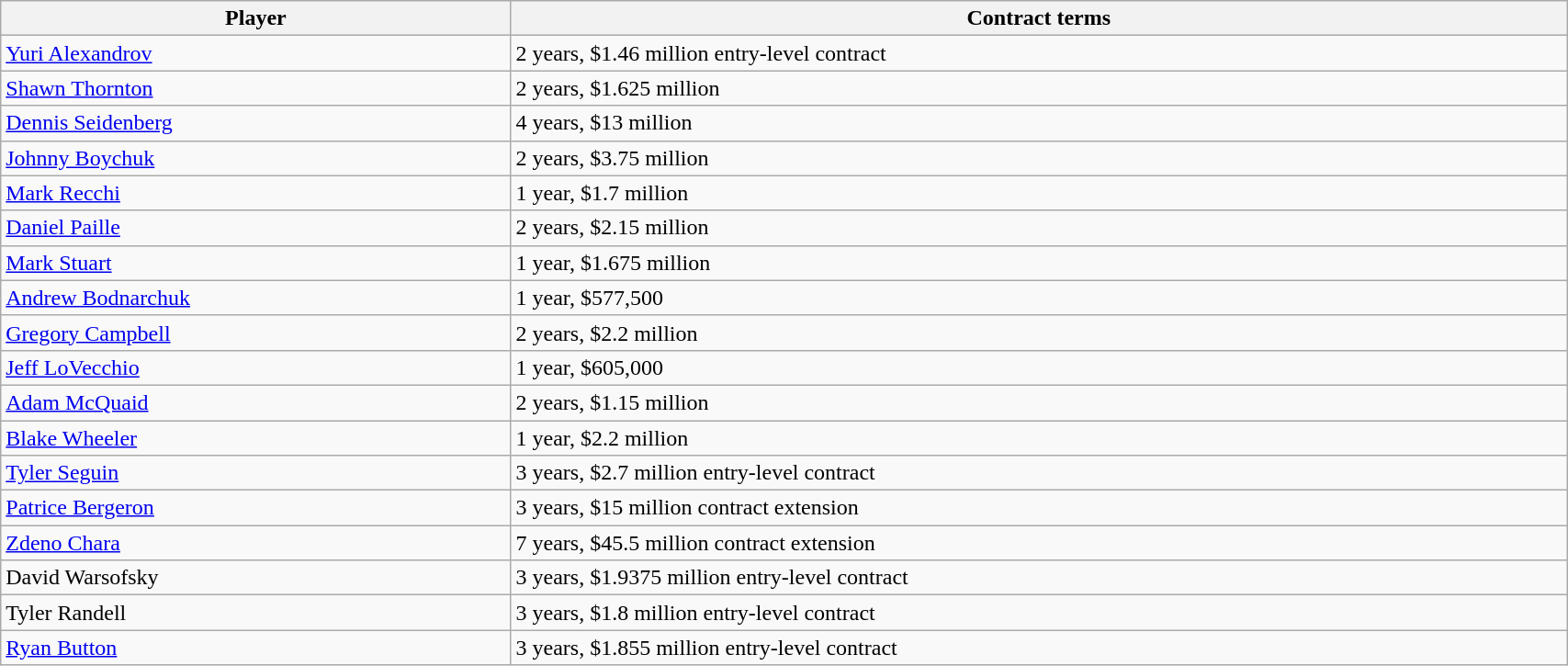<table class="wikitable" width=90%>
<tr>
<th>Player</th>
<th>Contract terms</th>
</tr>
<tr>
<td><a href='#'>Yuri Alexandrov</a></td>
<td>2 years, $1.46 million entry-level contract</td>
</tr>
<tr>
<td><a href='#'>Shawn Thornton</a></td>
<td>2 years, $1.625 million</td>
</tr>
<tr>
<td><a href='#'>Dennis Seidenberg</a></td>
<td>4 years, $13 million</td>
</tr>
<tr>
<td><a href='#'>Johnny Boychuk</a></td>
<td>2 years, $3.75 million</td>
</tr>
<tr>
<td><a href='#'>Mark Recchi</a></td>
<td>1 year, $1.7 million</td>
</tr>
<tr>
<td><a href='#'>Daniel Paille</a></td>
<td>2 years, $2.15 million</td>
</tr>
<tr>
<td><a href='#'>Mark Stuart</a></td>
<td>1 year, $1.675 million</td>
</tr>
<tr>
<td><a href='#'>Andrew Bodnarchuk</a></td>
<td>1 year, $577,500</td>
</tr>
<tr>
<td><a href='#'>Gregory Campbell</a></td>
<td>2 years, $2.2 million</td>
</tr>
<tr>
<td><a href='#'>Jeff LoVecchio</a></td>
<td>1 year, $605,000</td>
</tr>
<tr>
<td><a href='#'>Adam McQuaid</a></td>
<td>2 years, $1.15 million</td>
</tr>
<tr>
<td><a href='#'>Blake Wheeler</a></td>
<td>1 year, $2.2 million</td>
</tr>
<tr>
<td><a href='#'>Tyler Seguin</a></td>
<td>3 years, $2.7 million entry-level contract</td>
</tr>
<tr>
<td><a href='#'>Patrice Bergeron</a></td>
<td>3 years, $15 million contract extension</td>
</tr>
<tr>
<td><a href='#'>Zdeno Chara</a></td>
<td>7 years, $45.5 million contract extension</td>
</tr>
<tr>
<td>David Warsofsky</td>
<td>3 years, $1.9375 million entry-level contract</td>
</tr>
<tr>
<td>Tyler Randell</td>
<td>3 years, $1.8 million entry-level contract</td>
</tr>
<tr>
<td><a href='#'>Ryan Button</a></td>
<td>3 years, $1.855 million entry-level contract</td>
</tr>
</table>
